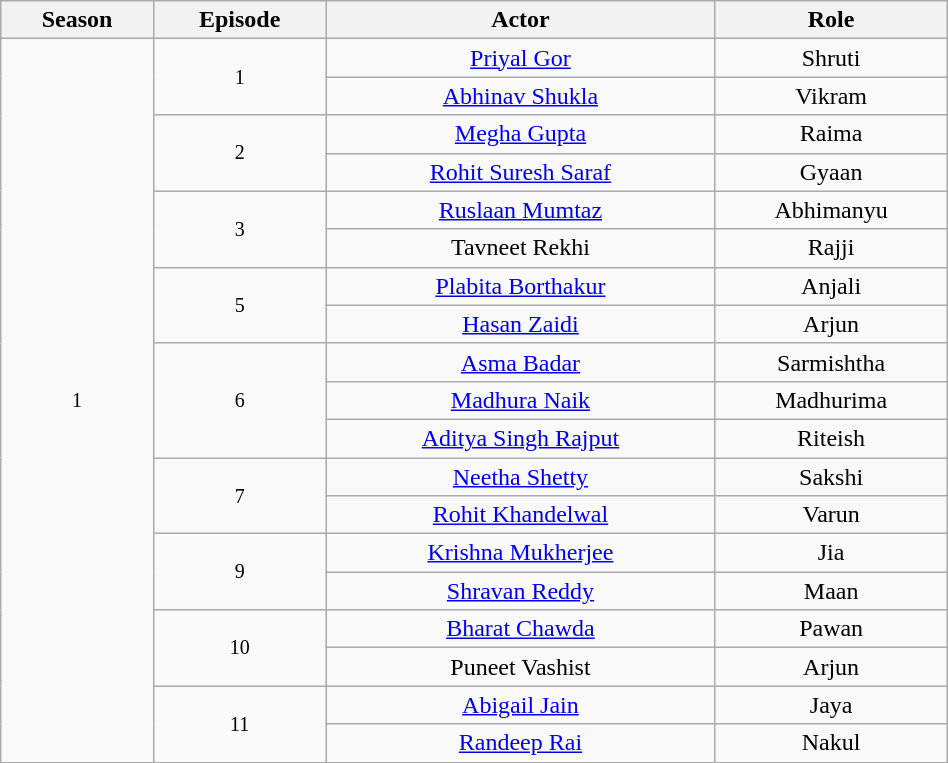<table class="wikitable plainrowheaders" style="text-align:center; width:50%;">
<tr>
<th>Season</th>
<th>Episode</th>
<th>Actor</th>
<th>Role</th>
</tr>
<tr>
<td rowspan=40 span style="font-size: smaller;line-height:100%">1</td>
<td rowspan=2 span style="font-size: smaller;line-height:100%">1</td>
<td><a href='#'>Priyal Gor</a></td>
<td>Shruti</td>
</tr>
<tr>
<td><a href='#'>Abhinav Shukla</a></td>
<td>Vikram</td>
</tr>
<tr>
<td rowspan=2 span style="font-size: smaller;line-height:100%">2</td>
<td><a href='#'>Megha Gupta</a></td>
<td>Raima</td>
</tr>
<tr>
<td><a href='#'>Rohit Suresh Saraf</a></td>
<td>Gyaan</td>
</tr>
<tr>
<td rowspan=2 span style="font-size: smaller;line-height:100%">3</td>
<td><a href='#'>Ruslaan Mumtaz</a></td>
<td>Abhimanyu</td>
</tr>
<tr>
<td>Tavneet Rekhi</td>
<td>Rajji</td>
</tr>
<tr>
<td rowspan=2 span style="font-size: smaller;line-height:100%">5</td>
<td><a href='#'>Plabita Borthakur</a></td>
<td>Anjali</td>
</tr>
<tr>
<td><a href='#'>Hasan Zaidi</a></td>
<td>Arjun</td>
</tr>
<tr>
<td rowspan=3 span style="font-size: smaller;line-height:100%">6</td>
<td><a href='#'>Asma Badar</a></td>
<td>Sarmishtha</td>
</tr>
<tr>
<td><a href='#'>Madhura Naik</a></td>
<td>Madhurima</td>
</tr>
<tr>
<td><a href='#'>Aditya Singh Rajput</a></td>
<td>Riteish</td>
</tr>
<tr>
<td rowspan=2 span style="font-size: smaller;line-height:100%">7</td>
<td><a href='#'>Neetha Shetty</a></td>
<td>Sakshi</td>
</tr>
<tr>
<td><a href='#'>Rohit Khandelwal</a></td>
<td>Varun</td>
</tr>
<tr>
<td rowspan=2 span style="font-size: smaller;line-height:100%">9</td>
<td><a href='#'>Krishna Mukherjee</a></td>
<td>Jia</td>
</tr>
<tr>
<td><a href='#'>Shravan Reddy</a></td>
<td>Maan</td>
</tr>
<tr>
<td rowspan=2 span style="font-size: smaller;line-height:100%">10</td>
<td><a href='#'>Bharat Chawda</a></td>
<td>Pawan</td>
</tr>
<tr>
<td>Puneet Vashist</td>
<td>Arjun</td>
</tr>
<tr>
<td rowspan=2 span style="font-size: smaller;line-height:100%">11</td>
<td><a href='#'>Abigail Jain</a></td>
<td>Jaya</td>
</tr>
<tr>
<td><a href='#'>Randeep Rai</a></td>
<td>Nakul</td>
</tr>
</table>
